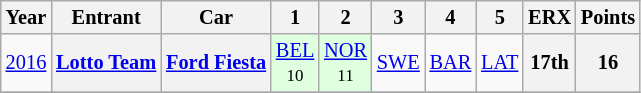<table class="wikitable" border="1" style="text-align:center; font-size:85%;">
<tr valign="top">
<th>Year</th>
<th>Entrant</th>
<th>Car</th>
<th>1</th>
<th>2</th>
<th>3</th>
<th>4</th>
<th>5</th>
<th>ERX</th>
<th>Points</th>
</tr>
<tr>
<td><a href='#'>2016</a></td>
<th nowrap><a href='#'>Lotto Team</a></th>
<th nowrap><a href='#'>Ford Fiesta</a></th>
<td style="background:#dfffdf;"><a href='#'>BEL</a><br><small>10</small></td>
<td style="background:#dfffdf;"><a href='#'>NOR</a><br><small>11</small></td>
<td><a href='#'>SWE</a><br><small></small></td>
<td><a href='#'>BAR</a><br><small></small></td>
<td><a href='#'>LAT</a><br><small></small></td>
<th>17th</th>
<th>16</th>
</tr>
<tr>
</tr>
</table>
